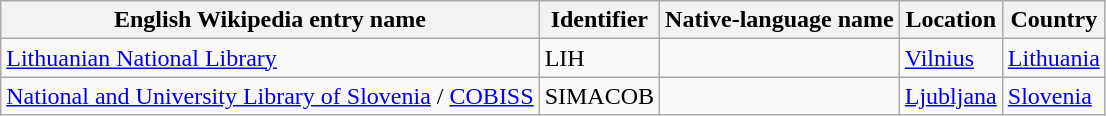<table class="wikitable sortable">
<tr>
<th>English Wikipedia entry name</th>
<th>Identifier</th>
<th>Native-language name</th>
<th>Location</th>
<th>Country</th>
</tr>
<tr>
<td><a href='#'>Lithuanian National Library</a></td>
<td>LIH</td>
<td></td>
<td><a href='#'>Vilnius</a></td>
<td><a href='#'>Lithuania</a></td>
</tr>
<tr>
<td><a href='#'>National and University Library of Slovenia</a> / <a href='#'>COBISS</a></td>
<td>SIMACOB</td>
<td></td>
<td><a href='#'>Ljubljana</a></td>
<td><a href='#'>Slovenia</a></td>
</tr>
</table>
